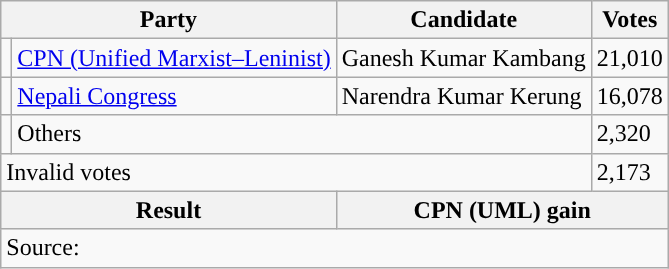<table class="wikitable">
<tr>
<th colspan="2">Party</th>
<th>Candidate</th>
<th>Votes</th>
</tr>
<tr>
<td style="background-color:"></td>
<td><a href='#'>CPN (Unified Marxist–Leninist)</a></td>
<td>Ganesh Kumar Kambang</td>
<td>21,010</td>
</tr>
<tr>
<td style="background-color:"></td>
<td><a href='#'>Nepali Congress</a></td>
<td>Narendra Kumar Kerung</td>
<td>16,078</td>
</tr>
<tr>
<td></td>
<td colspan="2">Others</td>
<td>2,320</td>
</tr>
<tr>
<td colspan="3">Invalid votes</td>
<td>2,173</td>
</tr>
<tr>
<th colspan="2">Result</th>
<th colspan="2">CPN (UML) gain</th>
</tr>
<tr>
<td colspan="4">Source: </td>
</tr>
</table>
